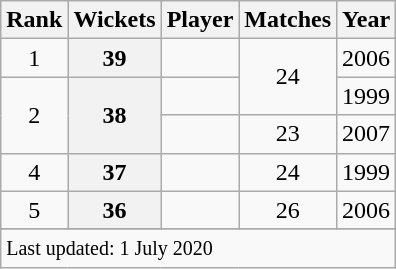<table class="wikitable plainrowheaders sortable">
<tr>
<th scope=col>Rank</th>
<th scope=col>Wickets</th>
<th scope=col>Player</th>
<th scope=col>Matches</th>
<th scope=col>Year</th>
</tr>
<tr>
<td align=center>1</td>
<th scope=row style=text-align:center;>39</th>
<td></td>
<td align=center rowspan=2>24</td>
<td>2006</td>
</tr>
<tr>
<td align=center rowspan=2>2</td>
<th scope=row style=text-align:center; rowspan=2>38</th>
<td></td>
<td>1999</td>
</tr>
<tr>
<td></td>
<td align=center>23</td>
<td>2007</td>
</tr>
<tr>
<td align=center>4</td>
<th scope=row style=text-align:center;>37</th>
<td></td>
<td align=center>24</td>
<td>1999</td>
</tr>
<tr>
<td align=center>5</td>
<th scope=row style=text-align:center;>36</th>
<td></td>
<td align=center>26</td>
<td>2006</td>
</tr>
<tr>
</tr>
<tr class=sortbottom>
<td colspan=5><small>Last updated: 1 July 2020</small></td>
</tr>
</table>
